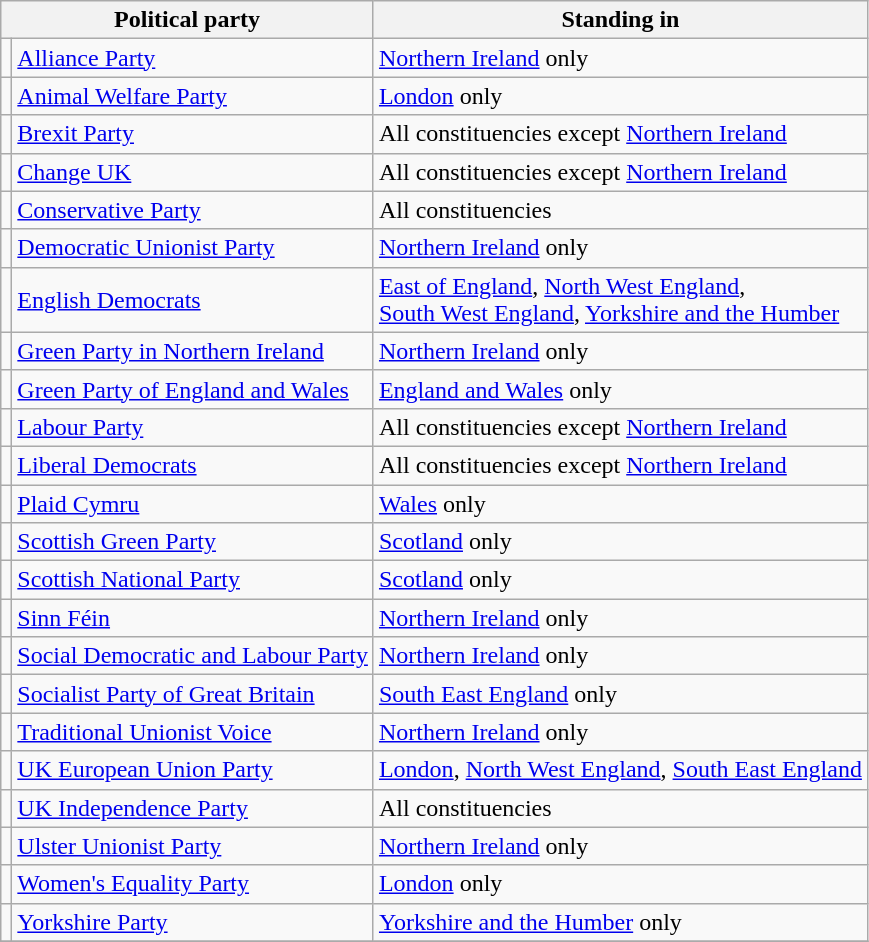<table class="wikitable">
<tr>
<th Party colspan=2>Political party</th>
<th>Standing in</th>
</tr>
<tr>
<td></td>
<td><a href='#'>Alliance Party</a></td>
<td><a href='#'>Northern Ireland</a> only</td>
</tr>
<tr>
<td></td>
<td><a href='#'>Animal Welfare Party</a></td>
<td><a href='#'>London</a> only</td>
</tr>
<tr>
<td></td>
<td><a href='#'>Brexit Party</a></td>
<td>All constituencies except <a href='#'>Northern Ireland</a></td>
</tr>
<tr>
<td></td>
<td><a href='#'>Change UK</a></td>
<td>All constituencies except <a href='#'>Northern Ireland</a></td>
</tr>
<tr>
<td></td>
<td><a href='#'>Conservative Party</a></td>
<td>All constituencies</td>
</tr>
<tr>
<td></td>
<td><a href='#'>Democratic Unionist Party</a></td>
<td><a href='#'>Northern Ireland</a> only</td>
</tr>
<tr>
<td></td>
<td><a href='#'>English Democrats</a></td>
<td><a href='#'>East of England</a>, <a href='#'>North West England</a>,<br><a href='#'>South West England</a>, <a href='#'>Yorkshire and the Humber</a></td>
</tr>
<tr>
<td></td>
<td><a href='#'>Green Party in Northern Ireland</a></td>
<td><a href='#'>Northern Ireland</a> only</td>
</tr>
<tr>
<td></td>
<td><a href='#'>Green Party of England and Wales</a></td>
<td><a href='#'>England and Wales</a> only</td>
</tr>
<tr>
<td></td>
<td><a href='#'>Labour Party</a></td>
<td>All constituencies except <a href='#'>Northern Ireland</a></td>
</tr>
<tr>
<td></td>
<td><a href='#'>Liberal Democrats</a></td>
<td>All constituencies except <a href='#'>Northern Ireland</a></td>
</tr>
<tr>
<td></td>
<td><a href='#'>Plaid Cymru</a></td>
<td><a href='#'>Wales</a> only</td>
</tr>
<tr>
<td></td>
<td><a href='#'>Scottish Green Party</a></td>
<td><a href='#'>Scotland</a> only</td>
</tr>
<tr>
<td></td>
<td><a href='#'>Scottish National Party</a></td>
<td><a href='#'>Scotland</a> only</td>
</tr>
<tr>
<td></td>
<td><a href='#'>Sinn Féin</a></td>
<td><a href='#'>Northern Ireland</a> only</td>
</tr>
<tr>
<td></td>
<td><a href='#'>Social Democratic and Labour Party</a></td>
<td><a href='#'>Northern Ireland</a> only</td>
</tr>
<tr>
<td></td>
<td><a href='#'>Socialist Party of Great Britain</a></td>
<td><a href='#'>South East England</a> only</td>
</tr>
<tr>
<td></td>
<td><a href='#'>Traditional Unionist Voice</a></td>
<td><a href='#'>Northern Ireland</a> only</td>
</tr>
<tr>
<td></td>
<td><a href='#'>UK European Union Party</a></td>
<td><a href='#'>London</a>, <a href='#'>North West England</a>, <a href='#'>South East England</a></td>
</tr>
<tr>
<td></td>
<td><a href='#'>UK Independence Party</a></td>
<td>All constituencies</td>
</tr>
<tr>
<td></td>
<td><a href='#'>Ulster Unionist Party</a></td>
<td><a href='#'>Northern Ireland</a> only</td>
</tr>
<tr>
<td></td>
<td><a href='#'>Women's Equality Party</a></td>
<td><a href='#'>London</a> only</td>
</tr>
<tr>
<td></td>
<td><a href='#'>Yorkshire Party</a></td>
<td><a href='#'>Yorkshire and the Humber</a> only</td>
</tr>
<tr>
</tr>
</table>
